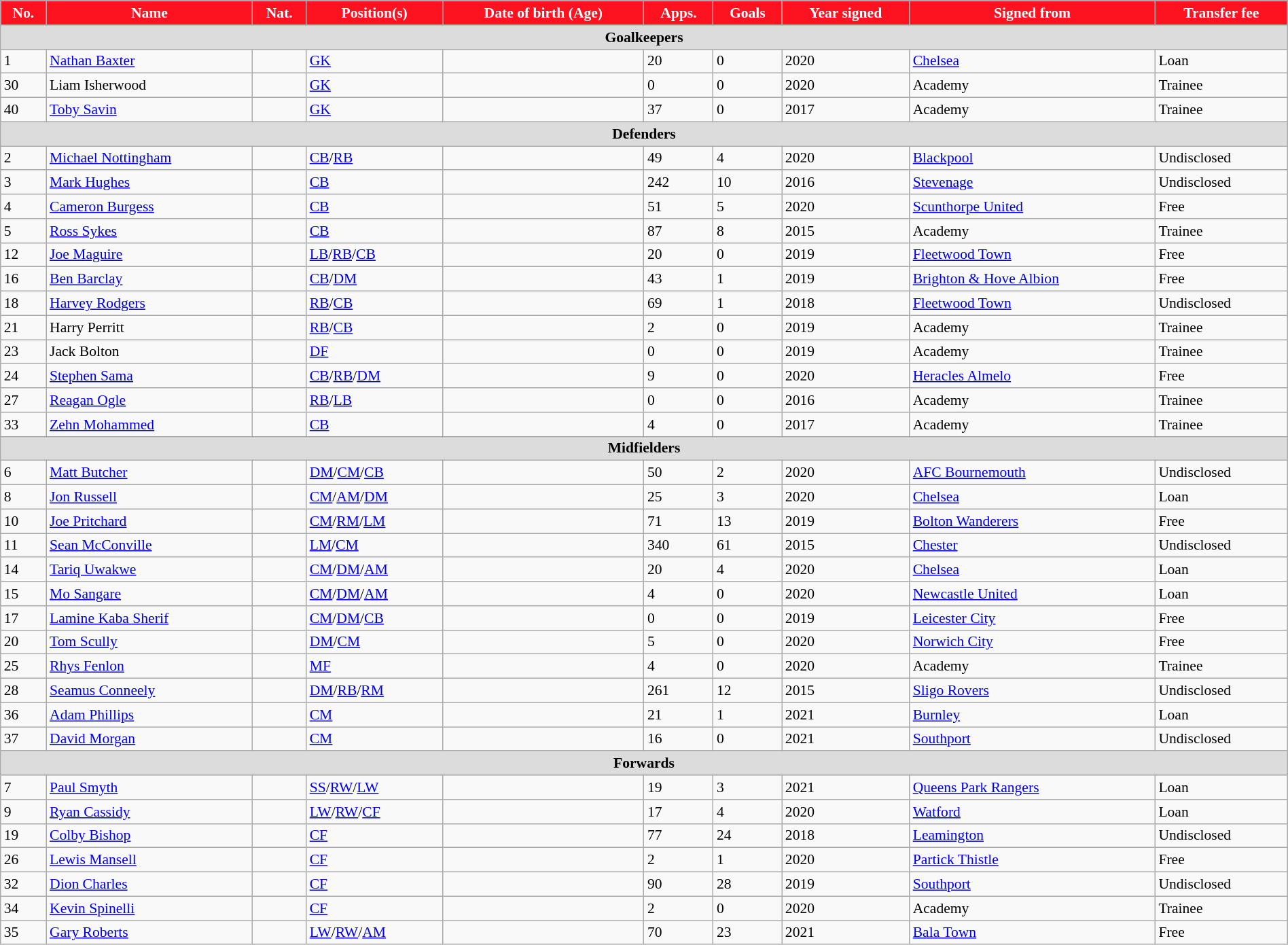<table class="wikitable" style="font-size:90%;width:100%">
<tr>
<th style="background:#FD1220;color:white">No.</th>
<th style="background:#FD1220;color:white">Name</th>
<th style="background:#FD1220;color:white">Nat.</th>
<th style="background:#FD1220;color:white">Position(s)</th>
<th style="background:#FD1220;color:white">Date of birth (Age)</th>
<th style="background:#FD1220;color:white">Apps.</th>
<th style="background:#FD1220;color:white">Goals</th>
<th style="background:#FD1220;color:white">Year signed</th>
<th style="background:#FD1220;color:white">Signed from</th>
<th style="background:#FD1220;color:white">Transfer fee</th>
</tr>
<tr>
<th colspan=11 style="background:#dcdcdc">Goalkeepers</th>
</tr>
<tr>
<td>1</td>
<td><a href='#'>Nathan Baxter</a></td>
<td></td>
<td><a href='#'>GK</a></td>
<td></td>
<td>20</td>
<td>0</td>
<td>2020</td>
<td> <a href='#'>Chelsea</a></td>
<td>Loan</td>
</tr>
<tr>
<td>30</td>
<td>Liam Isherwood</td>
<td></td>
<td><a href='#'>GK</a></td>
<td></td>
<td>0</td>
<td>0</td>
<td>2020</td>
<td>Academy</td>
<td>Trainee</td>
</tr>
<tr>
<td>40</td>
<td><a href='#'>Toby Savin</a></td>
<td></td>
<td><a href='#'>GK</a></td>
<td></td>
<td>37</td>
<td>0</td>
<td>2017</td>
<td>Academy</td>
<td>Trainee</td>
</tr>
<tr>
<th colspan=11 style="background:#dcdcdc">Defenders</th>
</tr>
<tr>
<td>2</td>
<td><a href='#'>Michael Nottingham</a></td>
<td></td>
<td><a href='#'>CB</a>/<a href='#'>RB</a></td>
<td></td>
<td>49</td>
<td>4</td>
<td>2020</td>
<td> <a href='#'>Blackpool</a></td>
<td>Undisclosed</td>
</tr>
<tr>
<td>3</td>
<td><a href='#'>Mark Hughes</a></td>
<td></td>
<td><a href='#'>CB</a></td>
<td></td>
<td>242</td>
<td>10</td>
<td>2016</td>
<td> <a href='#'>Stevenage</a></td>
<td>Undisclosed</td>
</tr>
<tr>
<td>4</td>
<td><a href='#'>Cameron Burgess</a></td>
<td></td>
<td><a href='#'>CB</a></td>
<td></td>
<td>51</td>
<td>5</td>
<td>2020</td>
<td> <a href='#'>Scunthorpe United</a></td>
<td>Free</td>
</tr>
<tr>
<td>5</td>
<td><a href='#'>Ross Sykes</a></td>
<td></td>
<td><a href='#'>CB</a></td>
<td></td>
<td>87</td>
<td>8</td>
<td>2015</td>
<td>Academy</td>
<td>Trainee</td>
</tr>
<tr>
<td>12</td>
<td><a href='#'>Joe Maguire</a></td>
<td></td>
<td><a href='#'>LB</a>/<a href='#'>RB</a>/<a href='#'>CB</a></td>
<td></td>
<td>20</td>
<td>0</td>
<td>2019</td>
<td> <a href='#'>Fleetwood Town</a></td>
<td>Free</td>
</tr>
<tr>
<td>16</td>
<td><a href='#'>Ben Barclay</a></td>
<td></td>
<td><a href='#'>CB</a>/<a href='#'>DM</a></td>
<td></td>
<td>43</td>
<td>1</td>
<td>2019</td>
<td> <a href='#'>Brighton & Hove Albion</a></td>
<td>Free</td>
</tr>
<tr>
<td>18</td>
<td><a href='#'>Harvey Rodgers</a></td>
<td></td>
<td><a href='#'>RB</a>/<a href='#'>CB</a></td>
<td></td>
<td>69</td>
<td>1</td>
<td>2018</td>
<td> <a href='#'>Fleetwood Town</a></td>
<td>Undisclosed</td>
</tr>
<tr>
<td>21</td>
<td>Harry Perritt</td>
<td></td>
<td><a href='#'>RB</a>/<a href='#'>CB</a></td>
<td></td>
<td>2</td>
<td>0</td>
<td>2019</td>
<td>Academy</td>
<td>Trainee</td>
</tr>
<tr>
<td>23</td>
<td>Jack Bolton</td>
<td></td>
<td><a href='#'>DF</a></td>
<td></td>
<td>0</td>
<td>0</td>
<td>2019</td>
<td>Academy</td>
<td>Trainee</td>
</tr>
<tr>
<td>24</td>
<td><a href='#'>Stephen Sama</a></td>
<td></td>
<td><a href='#'>CB</a>/<a href='#'>RB</a>/<a href='#'>DM</a></td>
<td></td>
<td>9</td>
<td>0</td>
<td>2020</td>
<td> <a href='#'>Heracles Almelo</a></td>
<td>Free</td>
</tr>
<tr>
<td>27</td>
<td><a href='#'>Reagan Ogle</a></td>
<td></td>
<td><a href='#'>RB</a>/<a href='#'>LB</a></td>
<td></td>
<td>0</td>
<td>0</td>
<td>2016</td>
<td>Academy</td>
<td>Trainee</td>
</tr>
<tr>
<td>33</td>
<td><a href='#'>Zehn Mohammed</a></td>
<td></td>
<td><a href='#'>CB</a></td>
<td></td>
<td>4</td>
<td>0</td>
<td>2017</td>
<td>Academy</td>
<td>Trainee</td>
</tr>
<tr>
<th colspan=11 style="background:#dcdcdc">Midfielders</th>
</tr>
<tr>
<td>6</td>
<td><a href='#'>Matt Butcher</a></td>
<td></td>
<td><a href='#'>DM</a>/<a href='#'>CM</a>/<a href='#'>CB</a></td>
<td></td>
<td>50</td>
<td>2</td>
<td>2020</td>
<td> <a href='#'>AFC Bournemouth</a></td>
<td>Undisclosed</td>
</tr>
<tr>
<td>8</td>
<td><a href='#'>Jon Russell</a></td>
<td></td>
<td><a href='#'>CM</a>/<a href='#'>AM</a>/<a href='#'>DM</a></td>
<td></td>
<td>25</td>
<td>3</td>
<td>2020</td>
<td> <a href='#'>Chelsea</a></td>
<td>Loan</td>
</tr>
<tr>
<td>10</td>
<td><a href='#'>Joe Pritchard</a></td>
<td></td>
<td><a href='#'>CM</a>/<a href='#'>RM</a>/<a href='#'>LM</a></td>
<td></td>
<td>71</td>
<td>13</td>
<td>2019</td>
<td> <a href='#'>Bolton Wanderers</a></td>
<td>Free</td>
</tr>
<tr>
<td>11</td>
<td><a href='#'>Sean McConville</a></td>
<td></td>
<td><a href='#'>LM</a>/<a href='#'>CM</a></td>
<td></td>
<td>340</td>
<td>61</td>
<td>2015</td>
<td> <a href='#'>Chester</a></td>
<td>Undisclosed</td>
</tr>
<tr>
<td>14</td>
<td><a href='#'>Tariq Uwakwe</a></td>
<td></td>
<td><a href='#'>CM</a>/<a href='#'>DM</a>/<a href='#'>AM</a></td>
<td></td>
<td>20</td>
<td>4</td>
<td>2020</td>
<td> <a href='#'>Chelsea</a></td>
<td>Loan</td>
</tr>
<tr>
<td>15</td>
<td><a href='#'>Mo Sangare</a></td>
<td></td>
<td><a href='#'>CM</a>/<a href='#'>DM</a>/<a href='#'>AM</a></td>
<td></td>
<td>4</td>
<td>0</td>
<td>2020</td>
<td> <a href='#'>Newcastle United</a></td>
<td>Loan</td>
</tr>
<tr>
<td>17</td>
<td><a href='#'>Lamine Kaba Sherif</a></td>
<td></td>
<td><a href='#'>CM</a>/<a href='#'>DM</a>/<a href='#'>CB</a></td>
<td></td>
<td>0</td>
<td>0</td>
<td>2019</td>
<td> <a href='#'>Leicester City</a></td>
<td>Free</td>
</tr>
<tr>
<td>20</td>
<td><a href='#'>Tom Scully</a></td>
<td></td>
<td><a href='#'>DM</a>/<a href='#'>CM</a></td>
<td></td>
<td>5</td>
<td>0</td>
<td>2020</td>
<td> <a href='#'>Norwich City</a></td>
<td>Free</td>
</tr>
<tr>
<td>25</td>
<td><a href='#'>Rhys Fenlon</a></td>
<td></td>
<td><a href='#'>MF</a></td>
<td></td>
<td>4</td>
<td>0</td>
<td>2020</td>
<td>Academy</td>
<td>Trainee</td>
</tr>
<tr>
<td>28</td>
<td><a href='#'>Seamus Conneely</a></td>
<td></td>
<td><a href='#'>DM</a>/<a href='#'>RB</a>/<a href='#'>RM</a></td>
<td></td>
<td>261</td>
<td>12</td>
<td>2015</td>
<td> <a href='#'>Sligo Rovers</a></td>
<td>Undisclosed</td>
</tr>
<tr>
<td>36</td>
<td><a href='#'>Adam Phillips</a></td>
<td></td>
<td><a href='#'>CM</a></td>
<td></td>
<td>21</td>
<td>1</td>
<td>2021</td>
<td> <a href='#'>Burnley</a></td>
<td>Loan</td>
</tr>
<tr>
<td>37</td>
<td><a href='#'>David Morgan</a></td>
<td></td>
<td><a href='#'>CM</a></td>
<td></td>
<td>16</td>
<td>0</td>
<td>2021</td>
<td> <a href='#'>Southport</a></td>
<td>Undisclosed</td>
</tr>
<tr>
<th colspan=11 style="background:#dcdcdc">Forwards</th>
</tr>
<tr>
<td>7</td>
<td><a href='#'>Paul Smyth</a></td>
<td></td>
<td><a href='#'>SS</a>/<a href='#'>RW</a>/<a href='#'>LW</a></td>
<td></td>
<td>19</td>
<td>3</td>
<td>2021</td>
<td> <a href='#'>Queens Park Rangers</a></td>
<td>Loan</td>
</tr>
<tr>
<td>9</td>
<td><a href='#'>Ryan Cassidy</a></td>
<td></td>
<td><a href='#'>LW</a>/<a href='#'>RW</a>/<a href='#'>CF</a></td>
<td></td>
<td>17</td>
<td>4</td>
<td>2020</td>
<td> <a href='#'>Watford</a></td>
<td>Loan</td>
</tr>
<tr>
<td>19</td>
<td><a href='#'>Colby Bishop</a></td>
<td></td>
<td><a href='#'>CF</a></td>
<td></td>
<td>77</td>
<td>24</td>
<td>2018</td>
<td> <a href='#'>Leamington</a></td>
<td>Undisclosed</td>
</tr>
<tr>
<td>26</td>
<td><a href='#'>Lewis Mansell</a></td>
<td></td>
<td><a href='#'>CF</a></td>
<td></td>
<td>2</td>
<td>1</td>
<td>2020</td>
<td> <a href='#'>Partick Thistle</a></td>
<td>Free</td>
</tr>
<tr>
<td>32</td>
<td><a href='#'>Dion Charles</a></td>
<td></td>
<td><a href='#'>CF</a></td>
<td></td>
<td>90</td>
<td>28</td>
<td>2019</td>
<td> <a href='#'>Southport</a></td>
<td>Undisclosed</td>
</tr>
<tr>
<td>34</td>
<td><a href='#'>Kevin Spinelli</a></td>
<td></td>
<td><a href='#'>CF</a></td>
<td></td>
<td>2</td>
<td>0</td>
<td>2020</td>
<td>Academy</td>
<td>Trainee</td>
</tr>
<tr>
<td>35</td>
<td><a href='#'>Gary Roberts</a></td>
<td></td>
<td><a href='#'>LW</a>/<a href='#'>RW</a>/<a href='#'>AM</a></td>
<td></td>
<td>70</td>
<td>23</td>
<td>2021</td>
<td> <a href='#'>Bala Town</a></td>
<td>Free</td>
</tr>
</table>
